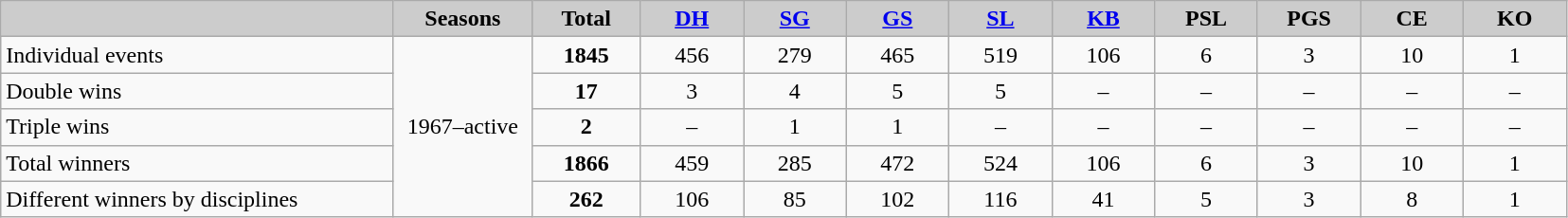<table class="wikitable" text-align:center">
<tr>
<th style="background-color: #ccc;" width="269"></th>
<th style="background-color: #ccc;" width="90">Seasons</th>
<th style="background-color: #ccc;" width="69">Total</th>
<th style="background-color: #ccc;" width="65"><a href='#'>DH</a></th>
<th style="background-color: #ccc;" width="65"><a href='#'>SG</a></th>
<th style="background-color: #ccc;" width="65"><a href='#'>GS</a></th>
<th style="background-color: #ccc;" width="65"><a href='#'>SL</a></th>
<th style="background-color: #ccc;" width="65"><a href='#'>KB</a></th>
<th style="background-color: #ccc;" width="65">PSL</th>
<th style="background-color: #ccc;" width="65">PGS</th>
<th style="background-color: #ccc;" width="65">CE</th>
<th style="background-color: #ccc;" width="65">KO</th>
</tr>
<tr>
<td width="180">Individual events</td>
<td align=center rowspan=5>1967–active</td>
<td align=center><strong>1845</strong></td>
<td align=center>456</td>
<td align=center>279</td>
<td align=center>465</td>
<td align=center>519</td>
<td align=center>106</td>
<td align=center>6</td>
<td align=center>3</td>
<td align=center>10</td>
<td align=center>1</td>
</tr>
<tr>
<td>Double wins</td>
<td align=center><strong>17</strong></td>
<td align=center>3</td>
<td align=center>4</td>
<td align=center>5</td>
<td align=center>5</td>
<td align=center>–</td>
<td align=center>–</td>
<td align=center>–</td>
<td align=center>–</td>
<td align=center>–</td>
</tr>
<tr>
<td>Triple wins</td>
<td align=center><strong>2</strong></td>
<td align=center>–</td>
<td align=center>1</td>
<td align=center>1</td>
<td align=center>–</td>
<td align=center>–</td>
<td align=center>–</td>
<td align=center>–</td>
<td align=center>–</td>
<td align=center>–</td>
</tr>
<tr>
<td>Total winners</td>
<td align=center><strong>1866</strong></td>
<td align=center>459</td>
<td align=center>285</td>
<td align=center>472</td>
<td align=center>524</td>
<td align=center>106</td>
<td align=center>6</td>
<td align=center>3</td>
<td align=center>10</td>
<td align=center>1</td>
</tr>
<tr>
<td>Different winners by disciplines</td>
<td align=center><strong>262</strong></td>
<td align=center>106</td>
<td align=center>85</td>
<td align=center>102</td>
<td align=center>116</td>
<td align=center>41</td>
<td align=center>5</td>
<td align=center>3</td>
<td align=center>8</td>
<td align=center>1</td>
</tr>
</table>
